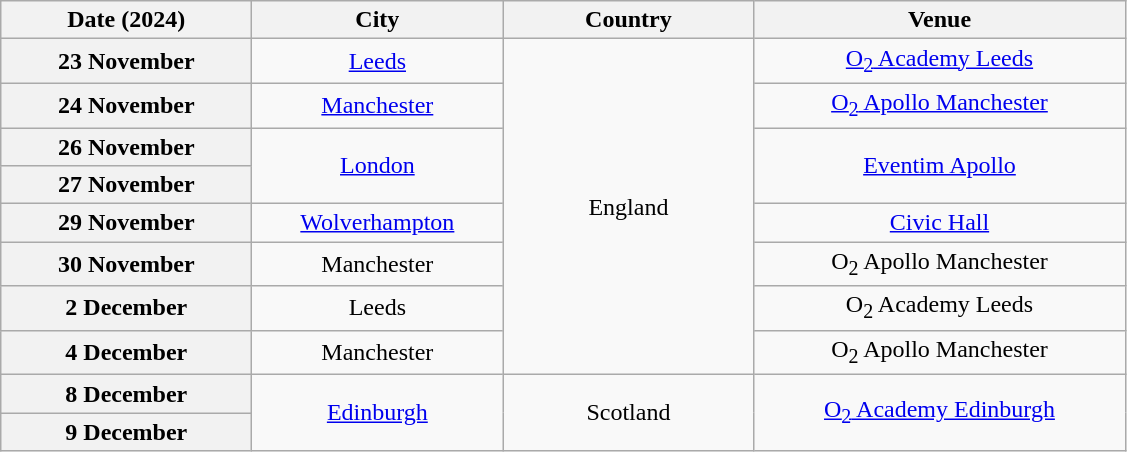<table class="wikitable plainrowheaders" style="text-align:center;">
<tr>
<th scope="col" style="width:10em;">Date (2024)</th>
<th scope="col" style="width:10em;">City</th>
<th scope="col" style="width:10em;">Country</th>
<th scope="col" style="width:15em;">Venue</th>
</tr>
<tr>
<th scope="row" style="text-align:center;">23 November</th>
<td><a href='#'>Leeds</a></td>
<td rowspan="8">England</td>
<td><a href='#'>O<sub>2</sub> Academy Leeds</a></td>
</tr>
<tr>
<th scope="row" style="text-align:center;">24 November</th>
<td><a href='#'>Manchester</a></td>
<td><a href='#'>O<sub>2</sub> Apollo Manchester</a></td>
</tr>
<tr>
<th scope="row" style="text-align:center;">26 November</th>
<td rowspan="2"><a href='#'>London</a></td>
<td rowspan="2"><a href='#'>Eventim Apollo</a></td>
</tr>
<tr>
<th scope="row" style="text-align:center;">27 November</th>
</tr>
<tr>
<th scope="row" style="text-align:center;">29 November</th>
<td><a href='#'>Wolverhampton</a></td>
<td><a href='#'>Civic Hall</a></td>
</tr>
<tr>
<th scope="row" style="text-align:center;">30 November</th>
<td>Manchester</td>
<td>O<sub>2</sub> Apollo Manchester</td>
</tr>
<tr>
<th scope="row" style="text-align:center;">2 December</th>
<td>Leeds</td>
<td>O<sub>2</sub> Academy Leeds</td>
</tr>
<tr>
<th scope="row" style="text-align:center;">4 December</th>
<td>Manchester</td>
<td>O<sub>2</sub> Apollo Manchester</td>
</tr>
<tr>
<th scope="row" style="text-align:center;">8 December</th>
<td rowspan="2"><a href='#'>Edinburgh</a></td>
<td rowspan="2">Scotland</td>
<td rowspan="2"><a href='#'>O<sub>2</sub> Academy Edinburgh</a></td>
</tr>
<tr>
<th scope="row" style="text-align:center;">9 December</th>
</tr>
</table>
